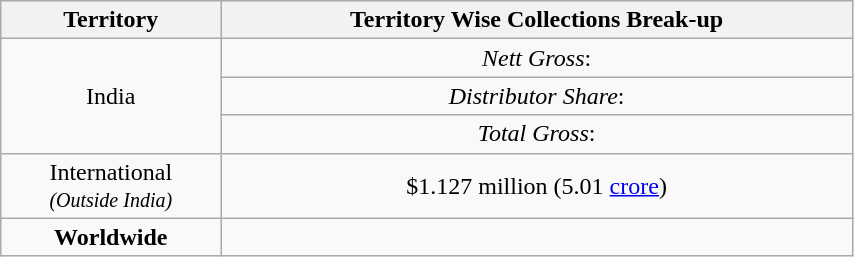<table class="wikitable"  style="float:centre; width:45%; text-align:center;">
<tr>
<th>Territory</th>
<th>Territory Wise Collections Break-up</th>
</tr>
<tr>
<td rowspan="3">India</td>
<td><em>Nett Gross</em>:<br></td>
</tr>
<tr>
<td><em>Distributor Share</em>:<br></td>
</tr>
<tr>
<td><em>Total Gross</em>:<br></td>
</tr>
<tr>
<td rowspan="1">International<br> <small><em>(Outside India)</em></small></td>
<td>$1.127 million (5.01 <a href='#'>crore</a>)</td>
</tr>
<tr>
<td><strong>Worldwide</strong></td>
<td></td>
</tr>
</table>
